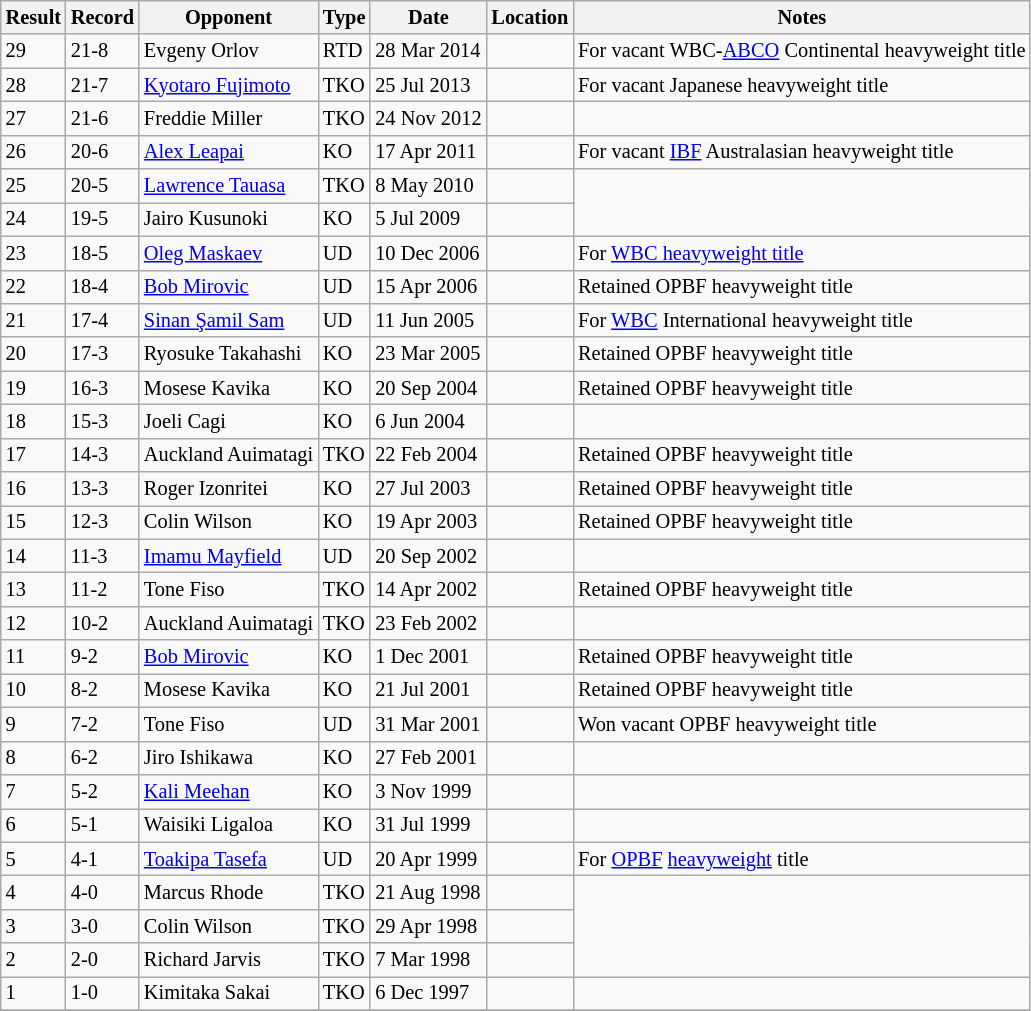<table class="wikitable sortable" style="font-size: 85%;">
<tr>
<th>Result</th>
<th class="unsortable">Record</th>
<th>Opponent</th>
<th>Type</th>
<th>Date</th>
<th>Location</th>
<th>Notes</th>
</tr>
<tr>
<td>29</td>
<td>21-8</td>
<td style="text-align:left;"> Evgeny Orlov</td>
<td>RTD</td>
<td>28 Mar 2014</td>
<td style="text-align:left;"> </td>
<td>For vacant WBC-<a href='#'>ABCO</a> Continental heavyweight title</td>
</tr>
<tr>
<td>28</td>
<td>21-7</td>
<td style="text-align:left;"> <a href='#'>Kyotaro Fujimoto</a></td>
<td>TKO</td>
<td>25 Jul 2013</td>
<td style="text-align:left;"> </td>
<td>For vacant Japanese heavyweight title</td>
</tr>
<tr>
<td>27</td>
<td>21-6</td>
<td style="text-align:left;"> Freddie Miller</td>
<td>TKO</td>
<td>24 Nov 2012</td>
<td style="text-align:left;"> </td>
</tr>
<tr>
<td>26</td>
<td>20-6</td>
<td style="text-align:left;"> <a href='#'>Alex Leapai</a></td>
<td>KO</td>
<td>17 Apr 2011</td>
<td style="text-align:left;"> </td>
<td>For vacant <a href='#'>IBF</a> Australasian heavyweight title</td>
</tr>
<tr>
<td>25</td>
<td>20-5</td>
<td style="text-align:left;"> <a href='#'>Lawrence Tauasa</a></td>
<td>TKO</td>
<td>8 May 2010</td>
<td style="text-align:left;"> </td>
</tr>
<tr>
<td>24</td>
<td>19-5</td>
<td style="text-align:left;"> Jairo Kusunoki</td>
<td>KO</td>
<td>5 Jul 2009</td>
<td style="text-align:left;"> </td>
</tr>
<tr>
<td>23</td>
<td>18-5</td>
<td style="text-align:left;"> <a href='#'>Oleg Maskaev</a></td>
<td>UD</td>
<td>10 Dec 2006</td>
<td style="text-align:left;"> </td>
<td>For <a href='#'>WBC heavyweight title</a></td>
</tr>
<tr>
<td>22</td>
<td>18-4</td>
<td style="text-align:left;"> <a href='#'>Bob Mirovic</a></td>
<td>UD</td>
<td>15 Apr 2006</td>
<td style="text-align:left;"> </td>
<td>Retained OPBF heavyweight title</td>
</tr>
<tr>
<td>21</td>
<td>17-4</td>
<td style="text-align:left;"> <a href='#'>Sinan Şamil Sam</a></td>
<td>UD</td>
<td>11 Jun 2005</td>
<td style="text-align:left;"> </td>
<td>For <a href='#'>WBC</a> International heavyweight title</td>
</tr>
<tr>
<td>20</td>
<td>17-3</td>
<td style="text-align:left;"> Ryosuke Takahashi</td>
<td>KO</td>
<td>23 Mar 2005</td>
<td style="text-align:left;"> </td>
<td>Retained OPBF heavyweight title</td>
</tr>
<tr>
<td>19</td>
<td>16-3</td>
<td style="text-align:left;"> Mosese Kavika</td>
<td>KO</td>
<td>20 Sep 2004</td>
<td style="text-align:left;"> </td>
<td>Retained OPBF heavyweight title</td>
</tr>
<tr>
<td>18</td>
<td>15-3</td>
<td style="text-align:left;"> Joeli Cagi</td>
<td>KO</td>
<td>6 Jun 2004</td>
<td style="text-align:left;"> </td>
</tr>
<tr>
<td>17</td>
<td>14-3</td>
<td style="text-align:left;"> Auckland Auimatagi</td>
<td>TKO</td>
<td>22 Feb 2004</td>
<td style="text-align:left;"> </td>
<td>Retained OPBF heavyweight title</td>
</tr>
<tr>
<td>16</td>
<td>13-3</td>
<td style="text-align:left;"> Roger Izonritei</td>
<td>KO</td>
<td>27 Jul 2003</td>
<td style="text-align:left;"> </td>
<td>Retained OPBF heavyweight title</td>
</tr>
<tr>
<td>15</td>
<td>12-3</td>
<td style="text-align:left;"> Colin Wilson</td>
<td>KO</td>
<td>19 Apr 2003</td>
<td style="text-align:left;"> </td>
<td>Retained OPBF heavyweight title</td>
</tr>
<tr>
<td>14</td>
<td>11-3</td>
<td style="text-align:left;"> <a href='#'>Imamu Mayfield</a></td>
<td>UD</td>
<td>20 Sep 2002</td>
<td style="text-align:left;"> </td>
</tr>
<tr>
<td>13</td>
<td>11-2</td>
<td style="text-align:left;"> Tone Fiso</td>
<td>TKO</td>
<td>14 Apr 2002</td>
<td style="text-align:left;"> </td>
<td>Retained OPBF heavyweight title</td>
</tr>
<tr>
<td>12</td>
<td>10-2</td>
<td style="text-align:left;"> Auckland Auimatagi</td>
<td>TKO</td>
<td>23 Feb 2002</td>
<td style="text-align:left;"> </td>
</tr>
<tr>
<td>11</td>
<td>9-2</td>
<td style="text-align:left;"> <a href='#'>Bob Mirovic</a></td>
<td>KO</td>
<td>1 Dec 2001</td>
<td style="text-align:left;"> </td>
<td>Retained OPBF heavyweight title</td>
</tr>
<tr>
<td>10</td>
<td>8-2</td>
<td style="text-align:left;"> Mosese Kavika</td>
<td>KO</td>
<td>21 Jul 2001</td>
<td style="text-align:left;"> </td>
<td>Retained OPBF heavyweight title</td>
</tr>
<tr>
<td>9</td>
<td>7-2</td>
<td style="text-align:left;"> Tone Fiso</td>
<td>UD</td>
<td>31 Mar 2001</td>
<td style="text-align:left;"> </td>
<td>Won vacant OPBF heavyweight title</td>
</tr>
<tr>
<td>8</td>
<td>6-2</td>
<td style="text-align:left;"> Jiro Ishikawa</td>
<td>KO</td>
<td>27 Feb 2001</td>
<td style="text-align:left;"> </td>
</tr>
<tr>
<td>7</td>
<td>5-2</td>
<td style="text-align:left;"> <a href='#'>Kali Meehan</a></td>
<td>KO</td>
<td>3 Nov 1999</td>
<td style="text-align:left;"> </td>
<td></td>
</tr>
<tr>
<td>6</td>
<td>5-1</td>
<td style="text-align:left;"> Waisiki Ligaloa</td>
<td>KO</td>
<td>31 Jul 1999</td>
<td style="text-align:left;"> </td>
</tr>
<tr>
<td>5</td>
<td>4-1</td>
<td style="text-align:left;"> <a href='#'>Toakipa Tasefa</a></td>
<td>UD</td>
<td>20 Apr 1999</td>
<td style="text-align:left;"> </td>
<td>For <a href='#'>OPBF</a> <a href='#'>heavyweight</a> title</td>
</tr>
<tr>
<td>4</td>
<td>4-0</td>
<td style="text-align:left;"> Marcus Rhode</td>
<td>TKO</td>
<td>21 Aug 1998</td>
<td style="text-align:left;"> </td>
</tr>
<tr>
<td>3</td>
<td>3-0</td>
<td style="text-align:left;"> Colin Wilson</td>
<td>TKO</td>
<td>29 Apr 1998</td>
<td style="text-align:left;"> </td>
</tr>
<tr>
<td>2</td>
<td>2-0</td>
<td style="text-align:left;"> Richard Jarvis</td>
<td>TKO</td>
<td>7 Mar 1998</td>
<td style="text-align:left;"> </td>
</tr>
<tr>
<td>1</td>
<td>1-0</td>
<td style="text-align:left;"> Kimitaka Sakai</td>
<td>TKO</td>
<td>6 Dec 1997</td>
<td style="text-align:left;"> </td>
<td></td>
</tr>
<tr>
</tr>
</table>
